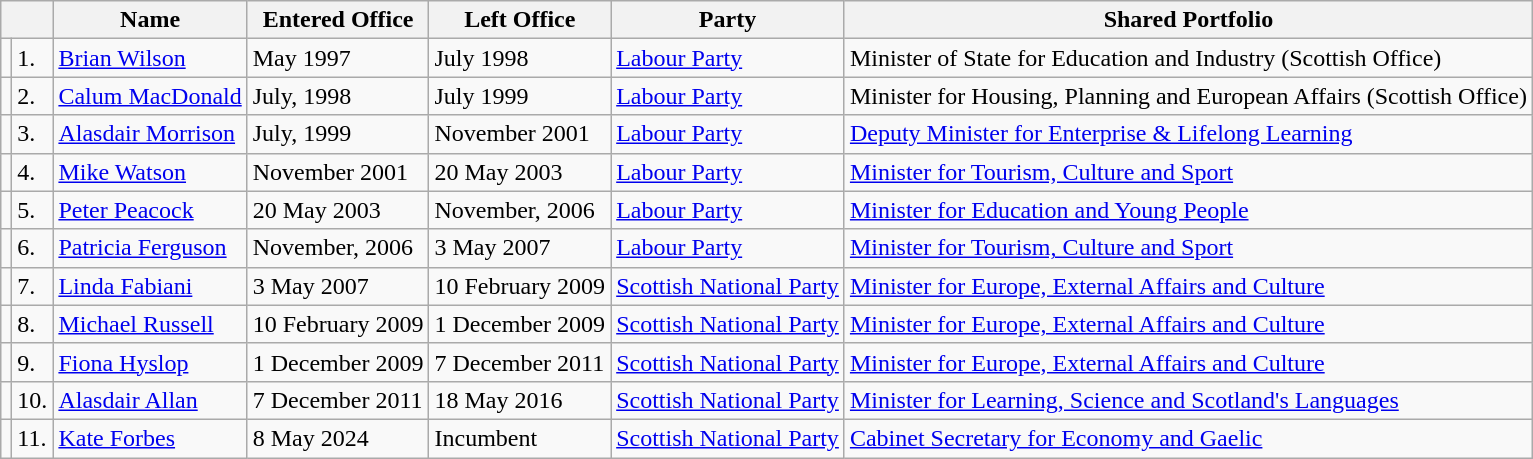<table class="wikitable">
<tr>
<th colspan="2"></th>
<th>Name</th>
<th>Entered Office</th>
<th>Left Office</th>
<th>Party</th>
<th>Shared Portfolio</th>
</tr>
<tr>
<td></td>
<td>1.</td>
<td><a href='#'>Brian Wilson</a></td>
<td>May 1997</td>
<td>July 1998</td>
<td><a href='#'>Labour Party</a></td>
<td>Minister of State for Education and Industry (Scottish Office)</td>
</tr>
<tr>
<td></td>
<td>2.</td>
<td><a href='#'>Calum MacDonald</a></td>
<td>July, 1998</td>
<td>July 1999</td>
<td><a href='#'>Labour Party</a></td>
<td>Minister for Housing, Planning and European Affairs (Scottish Office)</td>
</tr>
<tr>
<td></td>
<td>3.</td>
<td><a href='#'>Alasdair Morrison</a></td>
<td>July, 1999</td>
<td>November 2001</td>
<td><a href='#'>Labour Party</a></td>
<td><a href='#'>Deputy Minister for Enterprise & Lifelong Learning</a></td>
</tr>
<tr>
<td></td>
<td>4.</td>
<td><a href='#'>Mike Watson</a></td>
<td>November 2001</td>
<td>20 May 2003</td>
<td><a href='#'>Labour Party</a></td>
<td><a href='#'>Minister for Tourism, Culture and Sport</a></td>
</tr>
<tr>
<td></td>
<td>5.</td>
<td><a href='#'>Peter Peacock</a></td>
<td>20 May 2003</td>
<td>November, 2006</td>
<td><a href='#'>Labour Party</a></td>
<td><a href='#'>Minister for Education and Young People</a></td>
</tr>
<tr>
<td></td>
<td>6.</td>
<td><a href='#'>Patricia Ferguson</a></td>
<td>November, 2006</td>
<td>3 May 2007</td>
<td><a href='#'>Labour Party</a></td>
<td><a href='#'>Minister for Tourism, Culture and Sport</a></td>
</tr>
<tr>
<td></td>
<td>7.</td>
<td><a href='#'>Linda Fabiani</a></td>
<td>3 May 2007</td>
<td>10 February 2009</td>
<td><a href='#'>Scottish National Party</a></td>
<td><a href='#'>Minister for Europe, External Affairs and Culture</a></td>
</tr>
<tr>
<td></td>
<td>8.</td>
<td><a href='#'>Michael Russell</a></td>
<td>10 February 2009</td>
<td>1 December 2009</td>
<td><a href='#'>Scottish National Party</a></td>
<td><a href='#'>Minister for Europe, External Affairs and Culture</a></td>
</tr>
<tr>
<td></td>
<td>9.</td>
<td><a href='#'>Fiona Hyslop</a></td>
<td>1 December 2009</td>
<td>7 December 2011</td>
<td><a href='#'>Scottish National Party</a></td>
<td><a href='#'>Minister for Europe, External Affairs and Culture</a></td>
</tr>
<tr>
<td></td>
<td>10.</td>
<td><a href='#'>Alasdair Allan</a></td>
<td>7 December 2011</td>
<td>18 May 2016</td>
<td><a href='#'>Scottish National Party</a></td>
<td><a href='#'>Minister for Learning, Science and Scotland's Languages</a></td>
</tr>
<tr>
<td></td>
<td>11.</td>
<td><a href='#'>Kate Forbes</a></td>
<td>8 May 2024</td>
<td>Incumbent</td>
<td><a href='#'>Scottish National Party</a></td>
<td><a href='#'>Cabinet Secretary for Economy and Gaelic</a></td>
</tr>
</table>
